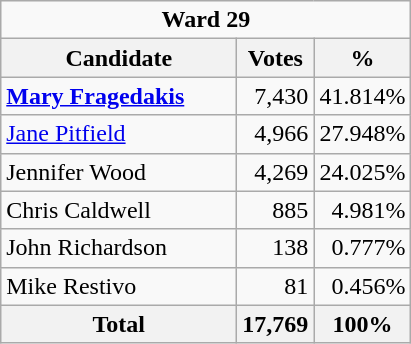<table class="wikitable">
<tr>
<td Colspan="3" align="center"><strong>Ward 29</strong></td>
</tr>
<tr>
<th bgcolor="#DDDDFF" width="150px">Candidate</th>
<th bgcolor="#DDDDFF">Votes</th>
<th bgcolor="#DDDDFF">%</th>
</tr>
<tr>
<td><strong><a href='#'>Mary Fragedakis</a></strong></td>
<td align=right>7,430</td>
<td align=right>41.814%</td>
</tr>
<tr>
<td><a href='#'>Jane Pitfield</a></td>
<td align=right>4,966</td>
<td align=right>27.948%</td>
</tr>
<tr>
<td>Jennifer Wood</td>
<td align=right>4,269</td>
<td align=right>24.025%</td>
</tr>
<tr>
<td>Chris Caldwell</td>
<td align=right>885</td>
<td align=right>4.981%</td>
</tr>
<tr>
<td>John Richardson</td>
<td align=right>138</td>
<td align=right>0.777%</td>
</tr>
<tr>
<td>Mike Restivo</td>
<td align=right>81</td>
<td align=right>0.456%</td>
</tr>
<tr>
<th>Total</th>
<th align=right>17,769</th>
<th align=right>100%</th>
</tr>
</table>
